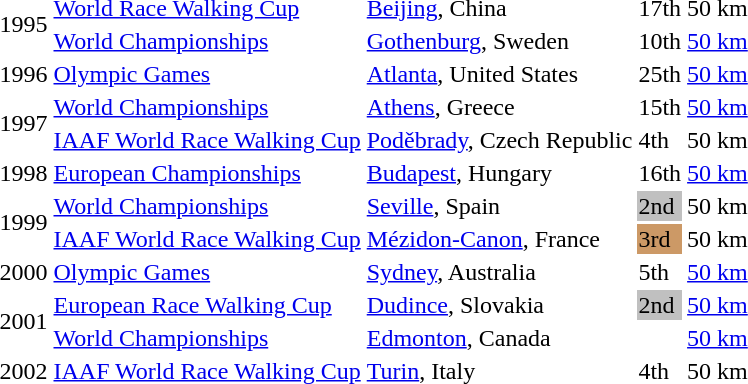<table>
<tr>
<td rowspan=2>1995</td>
<td><a href='#'>World Race Walking Cup</a></td>
<td><a href='#'>Beijing</a>, China</td>
<td>17th</td>
<td>50 km</td>
</tr>
<tr>
<td><a href='#'>World Championships</a></td>
<td><a href='#'>Gothenburg</a>, Sweden</td>
<td>10th</td>
<td><a href='#'>50 km</a></td>
</tr>
<tr>
<td>1996</td>
<td><a href='#'>Olympic Games</a></td>
<td><a href='#'>Atlanta</a>, United States</td>
<td>25th</td>
<td><a href='#'>50 km</a></td>
</tr>
<tr>
<td rowspan=2>1997</td>
<td><a href='#'>World Championships</a></td>
<td><a href='#'>Athens</a>, Greece</td>
<td>15th</td>
<td><a href='#'>50 km</a></td>
</tr>
<tr>
<td><a href='#'>IAAF World Race Walking Cup</a></td>
<td><a href='#'>Poděbrady</a>, Czech Republic</td>
<td>4th</td>
<td>50 km</td>
</tr>
<tr>
<td>1998</td>
<td><a href='#'>European Championships</a></td>
<td><a href='#'>Budapest</a>, Hungary</td>
<td>16th</td>
<td><a href='#'>50 km</a></td>
</tr>
<tr>
<td rowspan=2>1999</td>
<td><a href='#'>World Championships</a></td>
<td><a href='#'>Seville</a>, Spain</td>
<td bgcolor="silver">2nd</td>
<td>50 km</td>
</tr>
<tr>
<td><a href='#'>IAAF World Race Walking Cup</a></td>
<td><a href='#'>Mézidon-Canon</a>, France</td>
<td bgcolor="cc9966">3rd</td>
<td>50 km</td>
</tr>
<tr>
<td>2000</td>
<td><a href='#'>Olympic Games</a></td>
<td><a href='#'>Sydney</a>, Australia</td>
<td>5th</td>
<td><a href='#'>50 km</a></td>
</tr>
<tr>
<td rowspan=2>2001</td>
<td><a href='#'>European Race Walking Cup</a></td>
<td><a href='#'>Dudince</a>, Slovakia</td>
<td bgcolor="silver">2nd</td>
<td><a href='#'>50 km</a></td>
</tr>
<tr>
<td><a href='#'>World Championships</a></td>
<td><a href='#'>Edmonton</a>, Canada</td>
<td></td>
<td><a href='#'>50 km</a></td>
</tr>
<tr>
<td>2002</td>
<td><a href='#'>IAAF World Race Walking Cup</a></td>
<td><a href='#'>Turin</a>, Italy</td>
<td>4th</td>
<td>50 km</td>
</tr>
</table>
